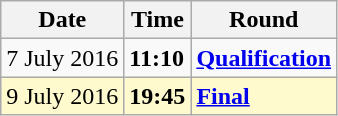<table class="wikitable">
<tr>
<th>Date</th>
<th>Time</th>
<th>Round</th>
</tr>
<tr>
<td>7 July 2016</td>
<td><strong>11:10</strong></td>
<td><strong><a href='#'>Qualification</a></strong></td>
</tr>
<tr style=background:lemonchiffon>
<td>9 July 2016</td>
<td><strong>19:45</strong></td>
<td><strong><a href='#'>Final</a></strong></td>
</tr>
</table>
